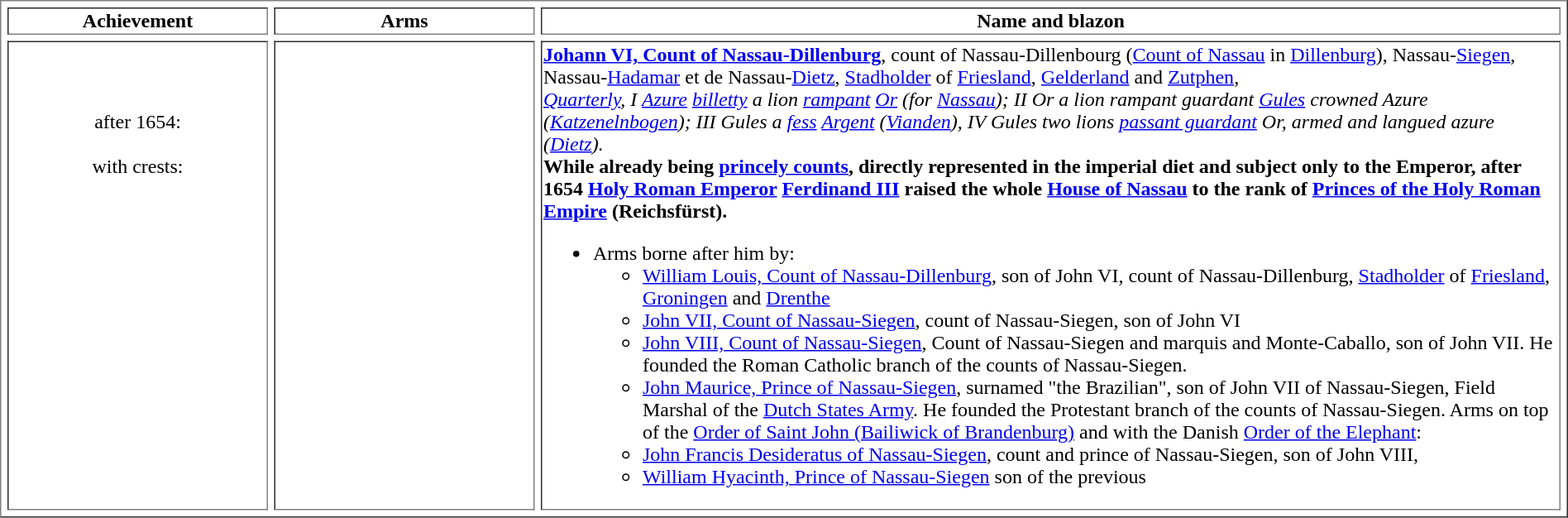<table border=1 cellspacing=5 width="100%">
<tr valign=top align=center>
<td width="206"><strong>Achievement</strong></td>
<td width="206"><strong>Arms</strong></td>
<td><strong>Name and blazon</strong></td>
</tr>
<tr valign=top>
<td align=center><br><br><br>after 1654:<br><br>with crests:<br></td>
<td align=center><br><br><br><br><br><br> </td>
<td><strong><a href='#'>Johann VI, Count of Nassau-Dillenburg</a></strong>, count of Nassau-Dillenbourg (<a href='#'>Count of Nassau</a> in <a href='#'>Dillenburg</a>), Nassau-<a href='#'>Siegen</a>, Nassau-<a href='#'>Hadamar</a> et de Nassau-<a href='#'>Dietz</a>, <a href='#'>Stadholder</a> of <a href='#'>Friesland</a>, <a href='#'>Gelderland</a> and <a href='#'>Zutphen</a>,<br><em><a href='#'>Quarterly</a>, I <a href='#'>Azure</a> <a href='#'>billetty</a> a lion <a href='#'>rampant</a> <a href='#'>Or</a> (for <a href='#'>Nassau</a>); II Or a lion rampant guardant <a href='#'>Gules</a> crowned Azure (<a href='#'>Katzenelnbogen</a>); III Gules a <a href='#'>fess</a> <a href='#'>Argent</a> (<a href='#'>Vianden</a>), IV Gules two lions <a href='#'>passant guardant</a> Or, armed and langued azure (<a href='#'>Dietz</a>).</em><br><strong>While already being <a href='#'>princely counts</a>, directly represented in the imperial diet and subject only to the Emperor, after 1654 <a href='#'>Holy Roman Emperor</a> <a href='#'>Ferdinand III</a> raised the whole <a href='#'>House of Nassau</a> to the rank of  <a href='#'>Princes of the Holy Roman Empire</a> (Reichsfürst).</strong><ul><li>Arms borne after him by:<ul><li><a href='#'>William Louis, Count of Nassau-Dillenburg</a>, son of John VI, count of Nassau-Dillenburg, <a href='#'>Stadholder</a> of <a href='#'>Friesland</a>, <a href='#'>Groningen</a> and <a href='#'>Drenthe</a></li><li><a href='#'>John VII, Count of Nassau-Siegen</a>, count of Nassau-Siegen, son of John VI</li><li><a href='#'>John VIII, Count of Nassau-Siegen</a>, Count of Nassau-Siegen and marquis and Monte-Caballo, son of John VII.  He founded the Roman Catholic branch of the counts of Nassau-Siegen.</li><li><a href='#'>John Maurice, Prince of Nassau-Siegen</a>, surnamed "the Brazilian", son of John VII of Nassau-Siegen, Field Marshal of the <a href='#'>Dutch States Army</a>.  He founded the Protestant branch of the counts of Nassau-Siegen. Arms on top of the <a href='#'>Order of Saint John (Bailiwick of Brandenburg)</a> and with the Danish <a href='#'>Order of the Elephant</a>:  </li><li><a href='#'>John Francis Desideratus of Nassau-Siegen</a>, count and prince of Nassau-Siegen, son of John VIII,</li><li><a href='#'>William Hyacinth, Prince of Nassau-Siegen</a> son of the previous</li></ul></li></ul></td>
</tr>
</table>
